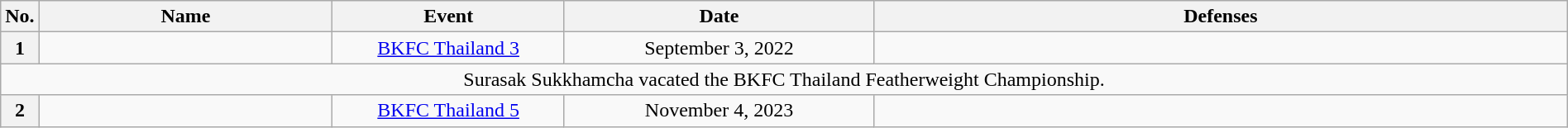<table class="wikitable" width=100%>
<tr>
<th width=1%>No.</th>
<th width=19%>Name</th>
<th width=15%>Event</th>
<th width=20%>Date</th>
<th width=45%>Defenses</th>
</tr>
<tr>
<th>1</th>
<td align=left> <br></td>
<td align=center><a href='#'>BKFC Thailand 3</a><br></td>
<td align=center>September 3, 2022</td>
<td></td>
</tr>
<tr>
<td colspan=5 align=center>Surasak Sukkhamcha vacated the BKFC Thailand Featherweight Championship.</td>
</tr>
<tr>
<th>2</th>
<td align=left> <br></td>
<td align=center><a href='#'>BKFC Thailand 5</a><br></td>
<td align=center>November 4, 2023</td>
<td></td>
</tr>
</table>
